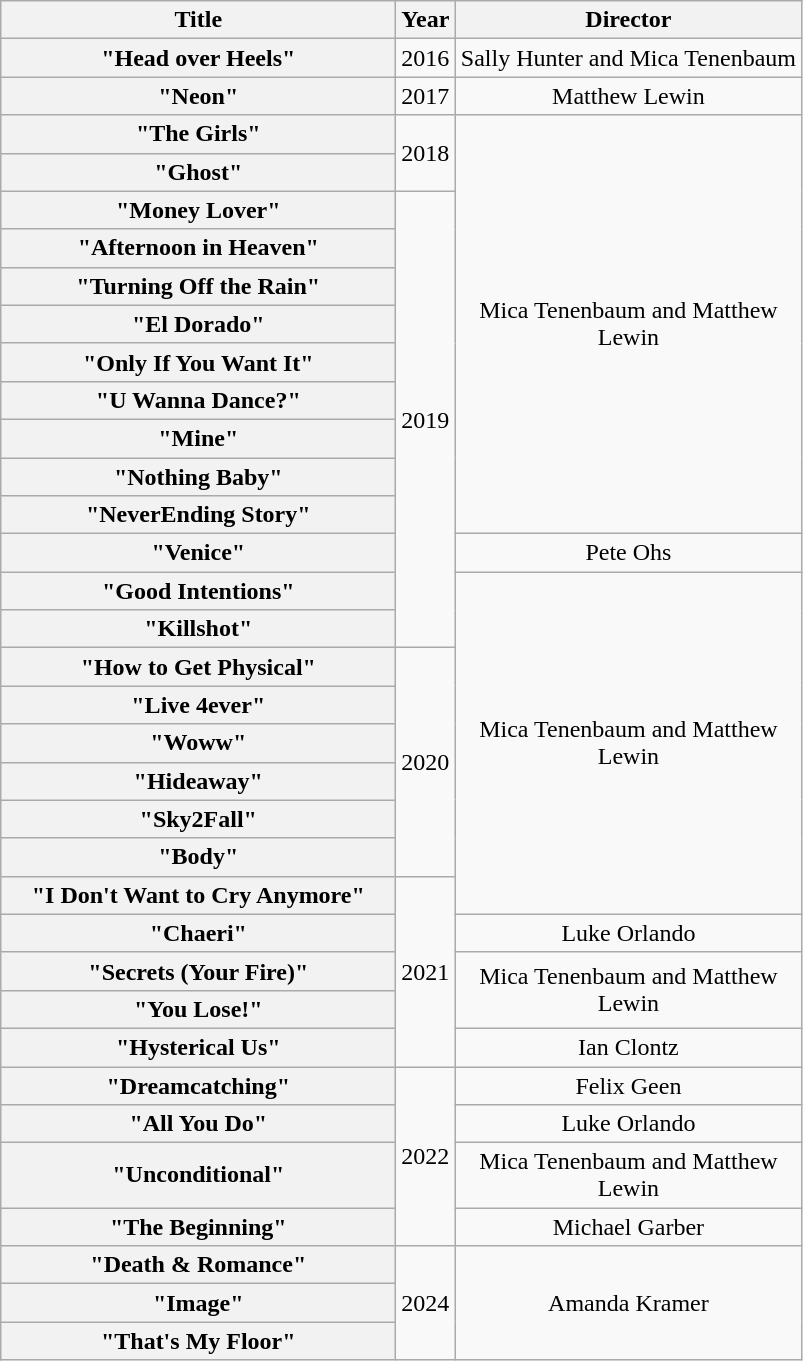<table class="wikitable plainrowheaders" style="text-align:center;">
<tr>
<th scope="col" style="width:16em;">Title</th>
<th scope="col" style="width:1em;">Year</th>
<th scope="col" style="width:14em;">Director</th>
</tr>
<tr>
<th scope="row">"Head over Heels"<br></th>
<td>2016</td>
<td>Sally Hunter and Mica Tenenbaum</td>
</tr>
<tr>
<th scope="row">"Neon"</th>
<td>2017</td>
<td>Matthew Lewin</td>
</tr>
<tr>
<th scope="row">"The Girls"</th>
<td rowspan="2">2018</td>
<td rowspan="11">Mica Tenenbaum and Matthew Lewin</td>
</tr>
<tr>
<th scope="row">"Ghost"</th>
</tr>
<tr>
<th scope="row">"Money Lover"</th>
<td rowspan="12">2019</td>
</tr>
<tr>
<th scope="row">"Afternoon in Heaven"</th>
</tr>
<tr>
<th scope="row">"Turning Off the Rain"</th>
</tr>
<tr>
<th scope="row">"El Dorado"</th>
</tr>
<tr>
<th scope="row">"Only If You Want It"</th>
</tr>
<tr>
<th scope="row">"U Wanna Dance?"</th>
</tr>
<tr>
<th scope="row">"Mine"</th>
</tr>
<tr>
<th scope="row">"Nothing Baby"</th>
</tr>
<tr>
<th scope="row">"NeverEnding Story" </th>
</tr>
<tr>
<th scope="row">"Venice"</th>
<td>Pete Ohs</td>
</tr>
<tr>
<th scope="row">"Good Intentions"</th>
<td rowspan="9">Mica Tenenbaum and Matthew Lewin</td>
</tr>
<tr>
<th scope="row">"Killshot"</th>
</tr>
<tr>
<th scope="row">"How to Get Physical"</th>
<td rowspan="6">2020</td>
</tr>
<tr>
<th scope="row">"Live 4ever"</th>
</tr>
<tr>
<th scope="row">"Woww"</th>
</tr>
<tr>
<th scope="row">"Hideaway"</th>
</tr>
<tr>
<th scope="row">"Sky2Fall"</th>
</tr>
<tr>
<th scope="row">"Body"</th>
</tr>
<tr>
<th scope="row">"I Don't Want to Cry Anymore"</th>
<td rowspan="5">2021</td>
</tr>
<tr>
<th scope="row">"Chaeri"</th>
<td>Luke Orlando</td>
</tr>
<tr>
<th scope="row">"Secrets (Your Fire)"</th>
<td rowspan="2">Mica Tenenbaum and Matthew Lewin</td>
</tr>
<tr>
<th scope="row">"You Lose!"</th>
</tr>
<tr>
<th scope="row">"Hysterical Us"</th>
<td>Ian Clontz</td>
</tr>
<tr>
<th scope="row">"Dreamcatching"</th>
<td rowspan="4">2022</td>
<td>Felix Geen</td>
</tr>
<tr>
<th scope="row">"All You Do"</th>
<td>Luke Orlando</td>
</tr>
<tr>
<th scope="row">"Unconditional"</th>
<td>Mica Tenenbaum and Matthew Lewin</td>
</tr>
<tr>
<th scope="row">"The Beginning"</th>
<td>Michael Garber</td>
</tr>
<tr>
<th scope="row">"Death & Romance"</th>
<td rowspan="3">2024</td>
<td rowspan="3">Amanda Kramer</td>
</tr>
<tr>
<th scope="row">"Image"</th>
</tr>
<tr>
<th scope="row">"That's My Floor"</th>
</tr>
</table>
